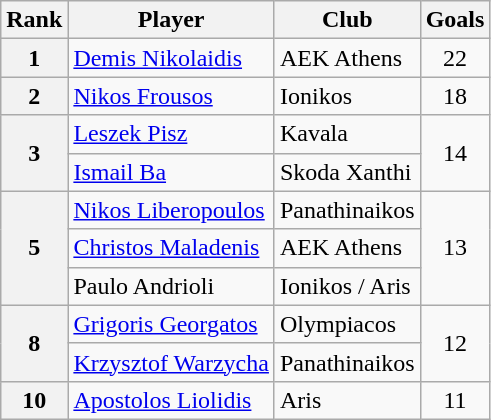<table class="wikitable" style="text-align:center">
<tr>
<th>Rank</th>
<th>Player</th>
<th>Club</th>
<th>Goals</th>
</tr>
<tr>
<th>1</th>
<td align="left"> <a href='#'>Demis Nikolaidis</a></td>
<td align="left">AEK Athens</td>
<td>22</td>
</tr>
<tr>
<th>2</th>
<td align="left"> <a href='#'>Nikos Frousos</a></td>
<td align="left">Ionikos</td>
<td>18</td>
</tr>
<tr>
<th rowspan="2">3</th>
<td align="left"> <a href='#'>Leszek Pisz</a></td>
<td align="left">Kavala</td>
<td rowspan="2">14</td>
</tr>
<tr>
<td align="left"> <a href='#'>Ismail Ba</a></td>
<td align="left">Skoda Xanthi</td>
</tr>
<tr>
<th rowspan="3">5</th>
<td align="left"> <a href='#'>Nikos Liberopoulos</a></td>
<td align="left">Panathinaikos</td>
<td rowspan="3">13</td>
</tr>
<tr>
<td align="left"> <a href='#'>Christos Maladenis</a></td>
<td align="left">AEK Athens</td>
</tr>
<tr>
<td align="left"> Paulo Andrioli</td>
<td align="left">Ionikos / Aris</td>
</tr>
<tr>
<th rowspan="2">8</th>
<td align="left"> <a href='#'>Grigoris Georgatos</a></td>
<td align="left">Olympiacos</td>
<td rowspan="2">12</td>
</tr>
<tr>
<td align="left"> <a href='#'>Krzysztof Warzycha</a></td>
<td align="left">Panathinaikos</td>
</tr>
<tr>
<th>10</th>
<td align="left"> <a href='#'>Apostolos Liolidis</a></td>
<td align="left">Aris</td>
<td>11</td>
</tr>
</table>
